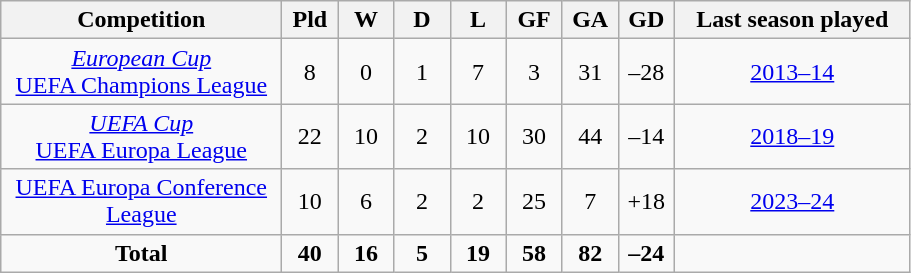<table class="wikitable" style="text-align: center;">
<tr>
<th width="180">Competition</th>
<th width="30">Pld</th>
<th width="30">W</th>
<th width="30">D</th>
<th width="30">L</th>
<th width="30">GF</th>
<th width="30">GA</th>
<th width="30">GD</th>
<th width="150">Last season played</th>
</tr>
<tr>
<td><a href='#'><em>European Cup</em> <br>UEFA Champions League</a></td>
<td>8</td>
<td>0</td>
<td>1</td>
<td>7</td>
<td>3</td>
<td>31</td>
<td>–28</td>
<td><a href='#'>2013–14</a></td>
</tr>
<tr>
<td><a href='#'><em>UEFA Cup</em> <br> UEFA Europa League</a></td>
<td>22</td>
<td>10</td>
<td>2</td>
<td>10</td>
<td>30</td>
<td>44</td>
<td>–14</td>
<td><a href='#'>2018–19</a></td>
</tr>
<tr>
<td><a href='#'>UEFA Europa Conference League</a></td>
<td>10</td>
<td>6</td>
<td>2</td>
<td>2</td>
<td>25</td>
<td>7</td>
<td>+18</td>
<td><a href='#'>2023–24</a></td>
</tr>
<tr>
<td><strong>Total</strong></td>
<td><strong>40</strong></td>
<td><strong>16</strong></td>
<td><strong>5</strong></td>
<td><strong>19</strong></td>
<td><strong>58</strong></td>
<td><strong>82</strong></td>
<td><strong>–24</strong></td>
</tr>
</table>
